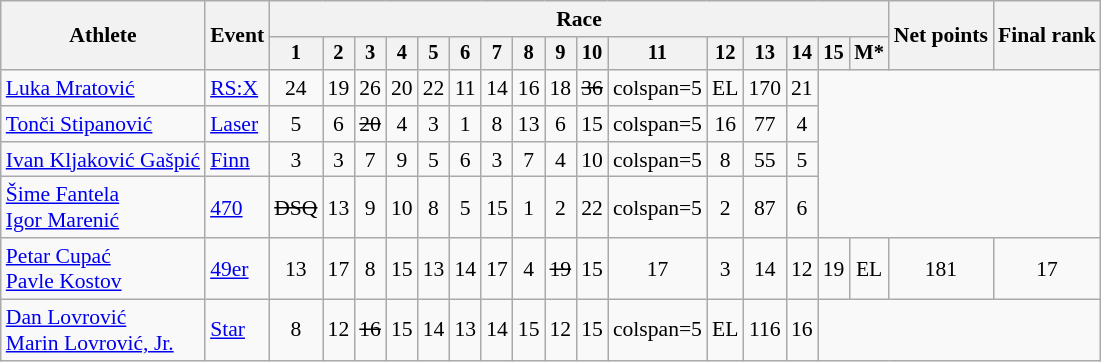<table class="wikitable" style="font-size:90%">
<tr>
<th rowspan="2">Athlete</th>
<th rowspan="2">Event</th>
<th colspan=16>Race</th>
<th rowspan=2>Net points</th>
<th rowspan=2>Final rank</th>
</tr>
<tr style="font-size:95%">
<th>1</th>
<th>2</th>
<th>3</th>
<th>4</th>
<th>5</th>
<th>6</th>
<th>7</th>
<th>8</th>
<th>9</th>
<th>10</th>
<th>11</th>
<th>12</th>
<th>13</th>
<th>14</th>
<th>15</th>
<th>M*</th>
</tr>
<tr align=center>
<td align=left><a href='#'>Luka Mratović</a></td>
<td align=left><a href='#'>RS:X</a></td>
<td>24</td>
<td>19</td>
<td>26</td>
<td>20</td>
<td>22</td>
<td>11</td>
<td>14</td>
<td>16</td>
<td>18</td>
<td><s>36</s></td>
<td>colspan=5 </td>
<td>EL</td>
<td>170</td>
<td>21</td>
</tr>
<tr align=center>
<td align=left><a href='#'>Tonči Stipanović</a></td>
<td align=left><a href='#'>Laser</a></td>
<td>5</td>
<td>6</td>
<td><s>20</s></td>
<td>4</td>
<td>3</td>
<td>1</td>
<td>8</td>
<td>13</td>
<td>6</td>
<td>15</td>
<td>colspan=5 </td>
<td>16</td>
<td>77</td>
<td>4</td>
</tr>
<tr align=center>
<td align=left><a href='#'>Ivan Kljaković Gašpić</a></td>
<td align=left><a href='#'>Finn</a></td>
<td>3</td>
<td>3</td>
<td>7</td>
<td>9</td>
<td>5</td>
<td>6</td>
<td>3</td>
<td>7</td>
<td>4</td>
<td>10</td>
<td>colspan=5 </td>
<td>8</td>
<td>55</td>
<td>5</td>
</tr>
<tr align=center>
<td align=left><a href='#'>Šime Fantela</a><br><a href='#'>Igor Marenić</a></td>
<td align=left><a href='#'>470</a></td>
<td><s>DSQ</s></td>
<td>13</td>
<td>9</td>
<td>10</td>
<td>8</td>
<td>5</td>
<td>15</td>
<td>1</td>
<td>2</td>
<td>22</td>
<td>colspan=5 </td>
<td>2</td>
<td>87</td>
<td>6</td>
</tr>
<tr align=center>
<td align=left><a href='#'>Petar Cupać</a><br><a href='#'>Pavle Kostov</a></td>
<td align=left><a href='#'>49er</a></td>
<td>13</td>
<td>17</td>
<td>8</td>
<td>15</td>
<td>13</td>
<td>14</td>
<td>17</td>
<td>4</td>
<td><s>19</s></td>
<td>15</td>
<td>17</td>
<td>3</td>
<td>14</td>
<td>12</td>
<td>19</td>
<td>EL</td>
<td>181</td>
<td>17</td>
</tr>
<tr align=center>
<td align=left><a href='#'>Dan Lovrović</a><br><a href='#'>Marin Lovrović, Jr.</a></td>
<td align=left><a href='#'>Star</a></td>
<td>8</td>
<td>12</td>
<td><s>16</s></td>
<td>15</td>
<td>14</td>
<td>13</td>
<td>14</td>
<td>15</td>
<td>12</td>
<td>15</td>
<td>colspan=5 </td>
<td>EL</td>
<td>116</td>
<td>16</td>
</tr>
</table>
